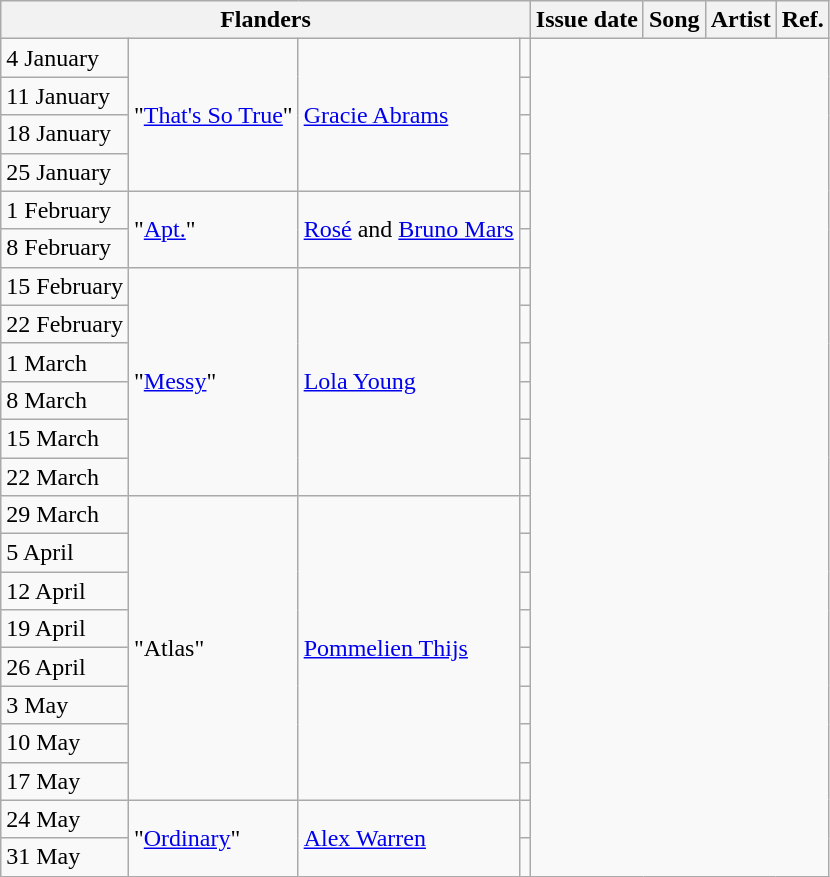<table class="wikitable">
<tr>
<th colspan="4">Flanders</th>
<th scope="col">Issue date</th>
<th scope="col">Song</th>
<th scope="col">Artist</th>
<th scope="col">Ref.</th>
</tr>
<tr>
<td>4 January</td>
<td rowspan="4">"<a href='#'>That's So True</a>"</td>
<td rowspan="4"><a href='#'>Gracie Abrams</a></td>
<td></td>
</tr>
<tr>
<td>11 January</td>
<td></td>
</tr>
<tr>
<td>18 January</td>
<td></td>
</tr>
<tr>
<td>25 January</td>
<td></td>
</tr>
<tr>
<td>1 February</td>
<td rowspan="2">"<a href='#'>Apt.</a>"</td>
<td rowspan="2"><a href='#'>Rosé</a> and <a href='#'>Bruno Mars</a></td>
<td></td>
</tr>
<tr>
<td>8 February</td>
<td></td>
</tr>
<tr>
<td>15 February</td>
<td rowspan="6">"<a href='#'>Messy</a>"</td>
<td rowspan="6"><a href='#'>Lola Young</a></td>
<td></td>
</tr>
<tr>
<td>22 February</td>
<td></td>
</tr>
<tr>
<td>1 March</td>
<td></td>
</tr>
<tr>
<td>8 March</td>
<td></td>
</tr>
<tr>
<td>15 March</td>
<td></td>
</tr>
<tr>
<td>22 March</td>
<td></td>
</tr>
<tr>
<td>29 March</td>
<td rowspan="8">"Atlas"</td>
<td rowspan="8"><a href='#'>Pommelien Thijs</a></td>
<td></td>
</tr>
<tr>
<td>5 April</td>
<td></td>
</tr>
<tr>
<td>12 April</td>
<td></td>
</tr>
<tr>
<td>19 April</td>
<td></td>
</tr>
<tr>
<td>26 April</td>
<td></td>
</tr>
<tr>
<td>3 May</td>
<td></td>
</tr>
<tr>
<td>10 May</td>
<td></td>
</tr>
<tr>
<td>17 May</td>
<td></td>
</tr>
<tr>
<td>24 May</td>
<td rowspan="2">"<a href='#'>Ordinary</a>"</td>
<td rowspan="2"><a href='#'>Alex Warren</a></td>
<td></td>
</tr>
<tr>
<td>31 May</td>
<td></td>
</tr>
</table>
